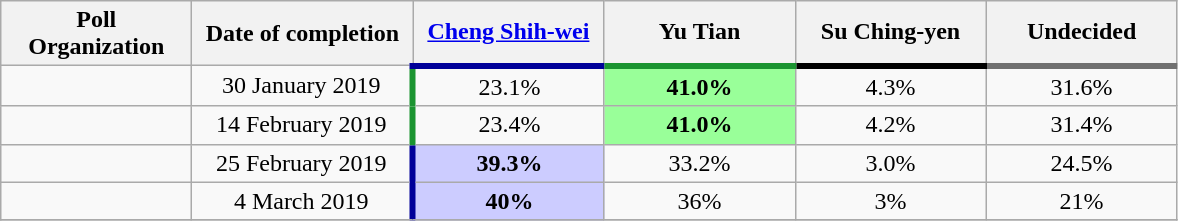<table class=wikitable style="text-align:center">
<tr>
<th style="width:120px;">Poll Organization</th>
<th style="width:140px;">Date of completion</th>
<th style="width:120px; border-bottom:4px solid #000099;"> <a href='#'>Cheng Shih-wei</a></th>
<th style="width:120px; border-bottom:4px solid #1B9431;">Yu Tian</th>
<th style="width:120px; border-bottom:4px solid #000000;"> Su Ching-yen</th>
<th style="width:120px; border-bottom:4px solid #707070;"> Undecided</th>
</tr>
<tr>
<td></td>
<td>30 January 2019</td>
<td style="border-left:4px solid #1B9431;">23.1%</td>
<td style="background-color:#99FF99;"><strong>41.0%</strong></td>
<td>4.3%</td>
<td>31.6%</td>
</tr>
<tr>
<td></td>
<td>14 February 2019</td>
<td style="border-left:4px solid #1B9431;">23.4%</td>
<td style="background-color:#99FF99;"><strong>41.0%</strong></td>
<td>4.2%</td>
<td>31.4%</td>
</tr>
<tr>
<td></td>
<td>25 February 2019</td>
<td style="border-left:4px solid #000099; background-color:#CCCCFF;"><strong>39.3%</strong></td>
<td>33.2%</td>
<td>3.0%</td>
<td>24.5%</td>
</tr>
<tr>
<td></td>
<td>4 March 2019</td>
<td style="border-left:4px solid #000099; background-color:#CCCCFF;"><strong>40%</strong></td>
<td>36%</td>
<td>3%</td>
<td>21%</td>
</tr>
<tr>
</tr>
</table>
